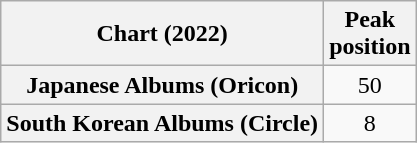<table class="wikitable sortable plainrowheaders" style="text-align:center">
<tr>
<th scope="col">Chart (2022)</th>
<th scope="col">Peak<br>position</th>
</tr>
<tr>
<th scope="row">Japanese Albums (Oricon)</th>
<td>50</td>
</tr>
<tr>
<th scope="row">South Korean Albums (Circle)</th>
<td>8</td>
</tr>
</table>
